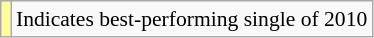<table class="wikitable" style="font-size:90%;">
<tr>
<td style="background-color:#FFFF99"></td>
<td>Indicates best-performing single of 2010</td>
</tr>
</table>
